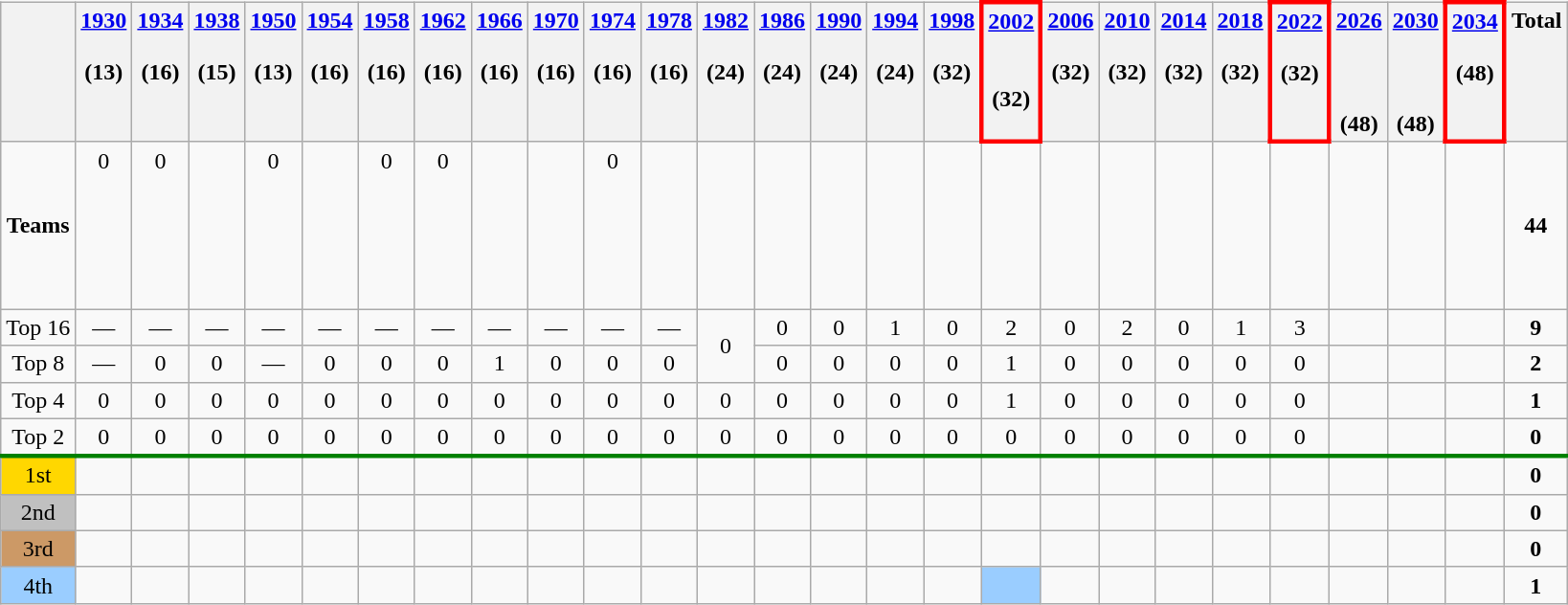<table class="wikitable" style="text-align: center">
<tr valign=top>
<th></th>
<th><a href='#'>1930</a><br> <br> (13)</th>
<th><a href='#'>1934</a><br> <br> (16)</th>
<th><a href='#'>1938</a><br> <br> (15)</th>
<th><a href='#'>1950</a><br> <br> (13)</th>
<th><a href='#'>1954</a><br> <br> (16)</th>
<th><a href='#'>1958</a><br> <br> (16)</th>
<th><a href='#'>1962</a><br> <br> (16)</th>
<th><a href='#'>1966</a><br> <br> (16)</th>
<th><a href='#'>1970</a><br> <br> (16)</th>
<th><a href='#'>1974</a><br> <br> (16)</th>
<th><a href='#'>1978</a><br> <br> (16)</th>
<th><a href='#'>1982</a><br> <br> (24)</th>
<th><a href='#'>1986</a><br> <br> (24)</th>
<th><a href='#'>1990</a><br> <br> (24)</th>
<th><a href='#'>1994</a><br> <br> (24)</th>
<th><a href='#'>1998</a><br> <br> (32)</th>
<th style="border:3px solid red"><a href='#'>2002</a><br> <br><br> (32)</th>
<th><a href='#'>2006</a><br> <br> (32)</th>
<th><a href='#'>2010</a><br> <br> (32)</th>
<th><a href='#'>2014</a><br> <br> (32)</th>
<th><a href='#'>2018</a><br> <br> (32)</th>
<th style="border:3px solid red"><a href='#'>2022</a><br> <br> (32)</th>
<th><a href='#'>2026</a><br> <br><br><br> (48)</th>
<th><a href='#'>2030</a><br> <br><br><br> (48)</th>
<th style="border:3px solid red"><a href='#'>2034</a><br> <br> (48)</th>
<th>Total</th>
</tr>
<tr>
<td Teams><strong>Teams</strong></td>
<td>0 <br> <br> <br> <br> <br> <br></td>
<td>0 <br> <br> <br> <br> <br> <br></td>
<td> <br> <br> <br> <br> <br> <br></td>
<td>0 <br> <br> <br> <br> <br> <br></td>
<td><br> <br> <br> <br> <br> <br></td>
<td>0 <br> <br> <br> <br> <br> <br></td>
<td>0 <br> <br> <br> <br> <br> <br></td>
<td><br> <br> <br> <br> <br> <br></td>
<td><br> <br> <br> <br> <br> <br></td>
<td>0 <br> <br> <br> <br> <br> <br></td>
<td><br> <br> <br> <br> <br> <br></td>
<td><br> <br> <br> <br> <br> <br></td>
<td><br> <br> <br> <br> <br> <br></td>
<td><br> <br> <br> <br> <br> <br></td>
<td><br> <br> <br> <br> <br> <br></td>
<td><br> <br> <br> <br> <br> <br></td>
<td><br> <br> <br> <br> <br> <br></td>
<td><br> <br> <br> <br> <br> <br></td>
<td><br> <br> <br> <br> <br> <br></td>
<td><br> <br> <br> <br> <br> <br></td>
<td><br> <br> <br> <br> <br> <br></td>
<td><br> <br> <br> <br> <br> <br></td>
<td><br> <br> <br> <br> <br> <br></td>
<td></td>
<td></td>
<td><strong>44</strong></td>
</tr>
<tr>
<td>Top 16</td>
<td>—</td>
<td>—</td>
<td>—</td>
<td>—</td>
<td>—</td>
<td>—</td>
<td>—</td>
<td>—</td>
<td>—</td>
<td>—</td>
<td>—</td>
<td rowspan=2>0</td>
<td>0</td>
<td>0</td>
<td>1</td>
<td>0</td>
<td>2</td>
<td>0</td>
<td>2</td>
<td>0</td>
<td>1</td>
<td>3</td>
<td></td>
<td></td>
<td></td>
<td><strong>9</strong></td>
</tr>
<tr>
<td>Top 8</td>
<td>—</td>
<td>0</td>
<td>0</td>
<td>—</td>
<td>0</td>
<td>0</td>
<td>0</td>
<td>1</td>
<td>0</td>
<td>0</td>
<td>0</td>
<td>0</td>
<td>0</td>
<td>0</td>
<td>0</td>
<td>1</td>
<td>0</td>
<td>0</td>
<td>0</td>
<td>0</td>
<td>0</td>
<td></td>
<td></td>
<td></td>
<td><strong>2</strong></td>
</tr>
<tr>
<td>Top 4</td>
<td>0</td>
<td>0</td>
<td>0</td>
<td>0</td>
<td>0</td>
<td>0</td>
<td>0</td>
<td>0</td>
<td>0</td>
<td>0</td>
<td>0</td>
<td>0</td>
<td>0</td>
<td>0</td>
<td>0</td>
<td>0</td>
<td>1</td>
<td>0</td>
<td>0</td>
<td>0</td>
<td>0</td>
<td>0</td>
<td></td>
<td></td>
<td></td>
<td><strong>1</strong></td>
</tr>
<tr>
<td>Top 2</td>
<td>0</td>
<td>0</td>
<td>0</td>
<td>0</td>
<td>0</td>
<td>0</td>
<td>0</td>
<td>0</td>
<td>0</td>
<td>0</td>
<td>0</td>
<td>0</td>
<td>0</td>
<td>0</td>
<td>0</td>
<td>0</td>
<td>0</td>
<td>0</td>
<td>0</td>
<td>0</td>
<td>0</td>
<td>0</td>
<td></td>
<td></td>
<td></td>
<td><strong>0</strong></td>
</tr>
<tr style="border-top:3px solid green;">
<td bgcolor=gold>1st</td>
<td></td>
<td></td>
<td></td>
<td></td>
<td></td>
<td></td>
<td></td>
<td></td>
<td></td>
<td></td>
<td></td>
<td></td>
<td></td>
<td></td>
<td></td>
<td></td>
<td></td>
<td></td>
<td></td>
<td></td>
<td></td>
<td></td>
<td></td>
<td></td>
<td></td>
<td><strong>0</strong></td>
</tr>
<tr>
<td bgcolor=silver>2nd</td>
<td></td>
<td></td>
<td></td>
<td></td>
<td></td>
<td></td>
<td></td>
<td></td>
<td></td>
<td></td>
<td></td>
<td></td>
<td></td>
<td></td>
<td></td>
<td></td>
<td></td>
<td></td>
<td></td>
<td></td>
<td></td>
<td></td>
<td></td>
<td></td>
<td></td>
<td><strong>0</strong></td>
</tr>
<tr>
<td bgcolor=#cc9966>3rd</td>
<td></td>
<td></td>
<td></td>
<td></td>
<td></td>
<td></td>
<td></td>
<td></td>
<td></td>
<td></td>
<td></td>
<td></td>
<td></td>
<td></td>
<td></td>
<td></td>
<td></td>
<td></td>
<td></td>
<td></td>
<td></td>
<td></td>
<td></td>
<td></td>
<td></td>
<td><strong>0</strong></td>
</tr>
<tr>
<td bgcolor=#9acdff>4th</td>
<td></td>
<td></td>
<td></td>
<td></td>
<td></td>
<td></td>
<td></td>
<td></td>
<td></td>
<td></td>
<td></td>
<td></td>
<td></td>
<td></td>
<td></td>
<td></td>
<td bgcolor=#9acdff></td>
<td></td>
<td></td>
<td></td>
<td></td>
<td></td>
<td></td>
<td></td>
<td></td>
<td><strong>1</strong></td>
</tr>
</table>
